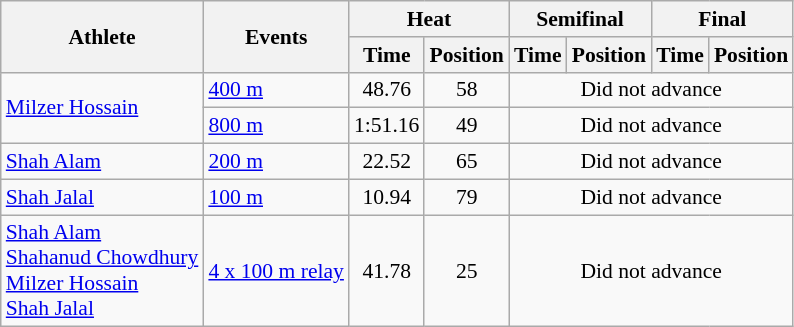<table class=wikitable style="font-size:90%">
<tr>
<th rowspan="2">Athlete</th>
<th rowspan="2">Events</th>
<th colspan="2">Heat</th>
<th colspan="2">Semifinal</th>
<th colspan="2">Final</th>
</tr>
<tr>
<th>Time</th>
<th>Position</th>
<th>Time</th>
<th>Position</th>
<th>Time</th>
<th>Position</th>
</tr>
<tr>
<td rowspan=2><a href='#'>Milzer Hossain</a></td>
<td><a href='#'>400 m</a></td>
<td align=center>48.76</td>
<td align=center>58</td>
<td align=center colspan="4">Did not advance</td>
</tr>
<tr>
<td><a href='#'>800 m</a></td>
<td align=center>1:51.16</td>
<td align=center>49</td>
<td align=center colspan="4">Did not advance</td>
</tr>
<tr>
<td><a href='#'>Shah Alam</a></td>
<td><a href='#'>200 m</a></td>
<td align=center>22.52</td>
<td align=center>65</td>
<td align=center colspan="4">Did not advance</td>
</tr>
<tr>
<td><a href='#'>Shah Jalal</a></td>
<td><a href='#'>100 m</a></td>
<td align=center>10.94</td>
<td align=center>79</td>
<td align=center colspan="4">Did not advance</td>
</tr>
<tr>
<td><a href='#'>Shah Alam</a><br><a href='#'>Shahanud Chowdhury</a><br><a href='#'>Milzer Hossain</a><br><a href='#'>Shah Jalal</a></td>
<td><a href='#'>4 x 100 m relay</a></td>
<td align=center>41.78</td>
<td align=center>25</td>
<td align=center colspan="4">Did not advance</td>
</tr>
</table>
